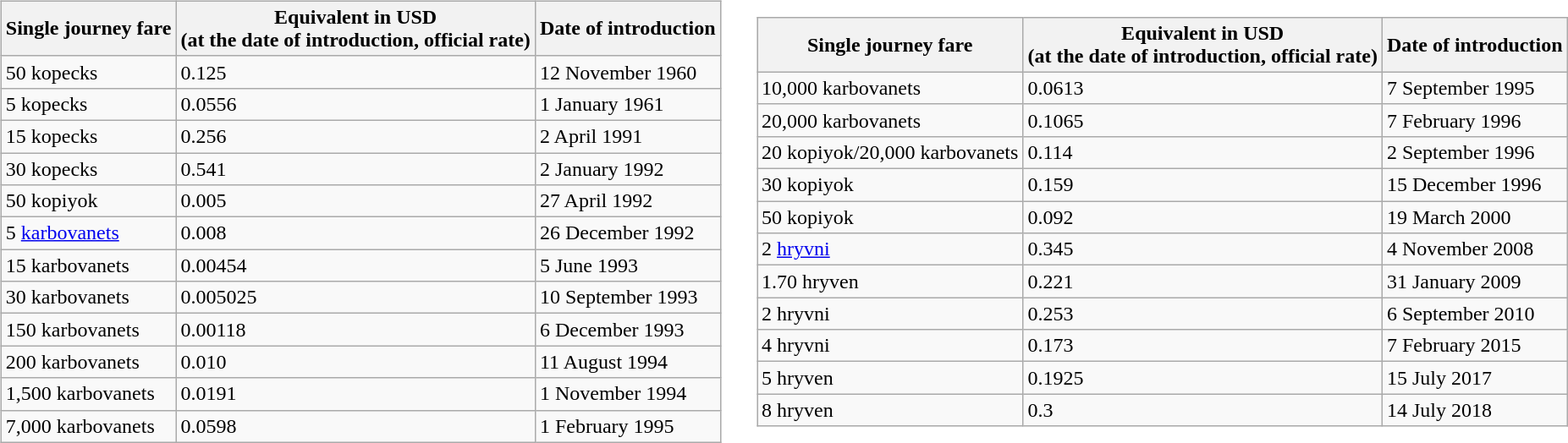<table>
<tr>
<td><br><table class="wikitable">
<tr>
<th>Single journey fare</th>
<th>Equivalent in USD<br>(at the date of introduction, official rate)</th>
<th>Date of introduction</th>
</tr>
<tr>
<td>50 kopecks</td>
<td>0.125</td>
<td>12 November 1960</td>
</tr>
<tr>
<td>5 kopecks</td>
<td>0.0556</td>
<td>1 January 1961</td>
</tr>
<tr>
<td>15 kopecks</td>
<td>0.256</td>
<td>2 April 1991</td>
</tr>
<tr>
<td>30 kopecks</td>
<td>0.541</td>
<td>2 January 1992</td>
</tr>
<tr>
<td>50 kopiyok</td>
<td>0.005</td>
<td>27 April 1992</td>
</tr>
<tr>
<td>5 <a href='#'>karbovanets</a></td>
<td>0.008</td>
<td>26 December 1992</td>
</tr>
<tr>
<td>15 karbovanets</td>
<td>0.00454</td>
<td>5 June 1993</td>
</tr>
<tr>
<td>30 karbovanets</td>
<td>0.005025</td>
<td>10 September 1993</td>
</tr>
<tr>
<td>150 karbovanets</td>
<td>0.00118</td>
<td>6 December 1993</td>
</tr>
<tr>
<td>200 karbovanets</td>
<td>0.010</td>
<td>11 August 1994</td>
</tr>
<tr>
<td>1,500 karbovanets</td>
<td>0.0191</td>
<td>1 November 1994</td>
</tr>
<tr>
<td>7,000 karbovanets</td>
<td>0.0598</td>
<td>1 February 1995</td>
</tr>
</table>
</td>
<td></td>
<td></td>
<td><br><table class="wikitable">
<tr>
<th>Single journey fare</th>
<th>Equivalent in USD<br>(at the date of introduction, official rate)</th>
<th>Date of introduction</th>
</tr>
<tr>
<td>10,000 karbovanets</td>
<td>0.0613</td>
<td>7 September 1995</td>
</tr>
<tr>
<td>20,000 karbovanets</td>
<td>0.1065</td>
<td>7 February 1996</td>
</tr>
<tr>
<td>20 kopiyok/20,000 karbovanets</td>
<td>0.114</td>
<td>2 September 1996</td>
</tr>
<tr>
<td>30 kopiyok</td>
<td>0.159</td>
<td>15 December 1996</td>
</tr>
<tr>
<td>50 kopiyok</td>
<td>0.092</td>
<td>19 March 2000</td>
</tr>
<tr>
<td>2 <a href='#'>hryvni</a></td>
<td>0.345</td>
<td>4 November 2008</td>
</tr>
<tr>
<td>1.70 hryven</td>
<td>0.221</td>
<td>31 January 2009</td>
</tr>
<tr>
<td>2 hryvni</td>
<td>0.253</td>
<td>6 September 2010</td>
</tr>
<tr>
<td>4 hryvni</td>
<td>0.173</td>
<td>7 February 2015</td>
</tr>
<tr>
<td>5 hryven</td>
<td>0.1925</td>
<td>15 July 2017</td>
</tr>
<tr>
<td>8 hryven</td>
<td>0.3</td>
<td>14 July 2018</td>
</tr>
</table>
</td>
</tr>
</table>
